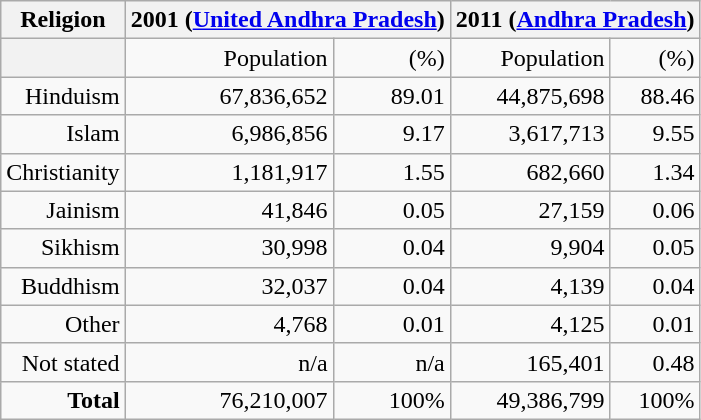<table class="wikitable sortable"  style="text-align: right;">
<tr>
<th>Religion</th>
<th colspan="2">2001 (<a href='#'>United Andhra Pradesh</a>) </th>
<th colspan="2">2011 (<a href='#'>Andhra Pradesh</a>) </th>
</tr>
<tr>
<th></th>
<td>Population</td>
<td>(%)</td>
<td>Population</td>
<td>(%)</td>
</tr>
<tr>
<td>Hinduism</td>
<td>67,836,652</td>
<td>89.01</td>
<td>44,875,698</td>
<td>88.46</td>
</tr>
<tr>
<td>Islam</td>
<td>6,986,856</td>
<td>9.17</td>
<td>3,617,713</td>
<td>9.55</td>
</tr>
<tr>
<td>Christianity</td>
<td>1,181,917</td>
<td>1.55</td>
<td>682,660</td>
<td>1.34</td>
</tr>
<tr>
<td>Jainism</td>
<td>41,846</td>
<td>0.05</td>
<td>27,159</td>
<td>0.06</td>
</tr>
<tr>
<td>Sikhism</td>
<td>30,998</td>
<td>0.04</td>
<td>9,904</td>
<td>0.05</td>
</tr>
<tr>
<td>Buddhism</td>
<td>32,037</td>
<td>0.04</td>
<td>4,139</td>
<td>0.04</td>
</tr>
<tr>
<td>Other</td>
<td>4,768</td>
<td>0.01</td>
<td>4,125</td>
<td>0.01</td>
</tr>
<tr>
<td>Not stated</td>
<td>n/a</td>
<td>n/a</td>
<td>165,401</td>
<td>0.48</td>
</tr>
<tr>
<td><strong>Total</strong></td>
<td>76,210,007</td>
<td>100%</td>
<td>49,386,799</td>
<td>100%</td>
</tr>
</table>
